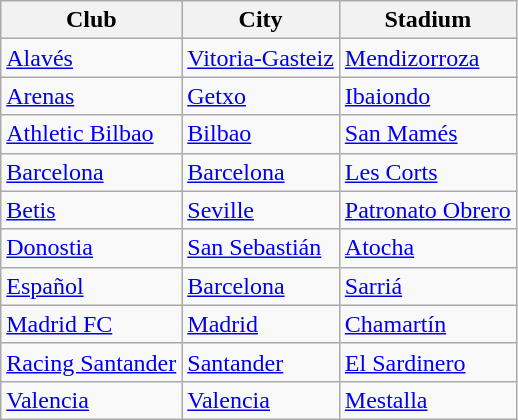<table class="wikitable sortable">
<tr>
<th>Club</th>
<th>City</th>
<th>Stadium</th>
</tr>
<tr>
<td><a href='#'>Alavés</a></td>
<td><a href='#'>Vitoria-Gasteiz</a></td>
<td><a href='#'>Mendizorroza</a></td>
</tr>
<tr>
<td><a href='#'>Arenas</a></td>
<td><a href='#'>Getxo</a></td>
<td><a href='#'>Ibaiondo</a></td>
</tr>
<tr>
<td><a href='#'>Athletic Bilbao</a></td>
<td><a href='#'>Bilbao</a></td>
<td><a href='#'>San Mamés</a></td>
</tr>
<tr>
<td><a href='#'>Barcelona</a></td>
<td><a href='#'>Barcelona</a></td>
<td><a href='#'>Les Corts</a></td>
</tr>
<tr>
<td><a href='#'>Betis</a></td>
<td><a href='#'>Seville</a></td>
<td><a href='#'>Patronato Obrero</a></td>
</tr>
<tr>
<td><a href='#'>Donostia</a></td>
<td><a href='#'>San Sebastián</a></td>
<td><a href='#'>Atocha</a></td>
</tr>
<tr>
<td><a href='#'>Español</a></td>
<td><a href='#'>Barcelona</a></td>
<td><a href='#'>Sarriá</a></td>
</tr>
<tr>
<td><a href='#'>Madrid FC</a></td>
<td><a href='#'>Madrid</a></td>
<td><a href='#'>Chamartín</a></td>
</tr>
<tr>
<td><a href='#'>Racing Santander</a></td>
<td><a href='#'>Santander</a></td>
<td><a href='#'>El Sardinero</a></td>
</tr>
<tr>
<td><a href='#'>Valencia</a></td>
<td><a href='#'>Valencia</a></td>
<td><a href='#'>Mestalla</a></td>
</tr>
</table>
